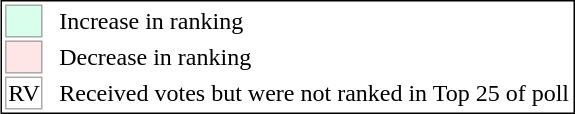<table style="border:1px solid black;" align=right>
<tr>
<td style="background:#D8FFEB; width:20px; border:1px solid #aaaaaa;"> </td>
<td rowspan=5> </td>
<td>Increase in ranking</td>
</tr>
<tr>
<td style="background:#FFE6E6; width:20px; border:1px solid #aaaaaa;"> </td>
<td>Decrease in ranking</td>
</tr>
<tr>
<td align=center style="width:20px; border:1px solid #aaaaaa; background:white;">RV</td>
<td>Received votes but were not ranked in Top 25 of poll</td>
</tr>
</table>
